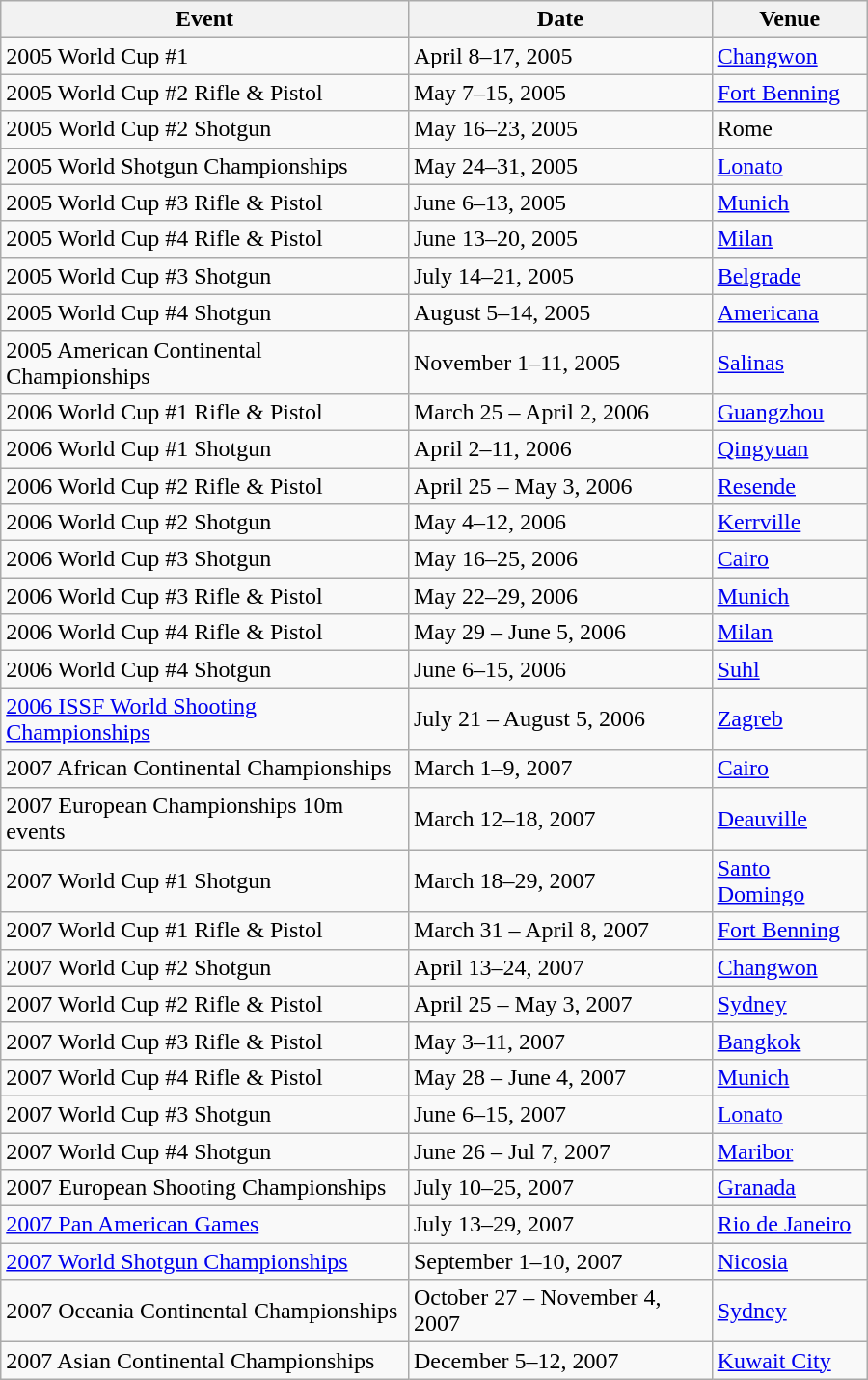<table class="wikitable" width=600>
<tr>
<th>Event</th>
<th>Date</th>
<th>Venue</th>
</tr>
<tr>
<td>2005 World Cup #1</td>
<td>April 8–17, 2005</td>
<td> <a href='#'>Changwon</a></td>
</tr>
<tr>
<td>2005 World Cup #2 Rifle & Pistol</td>
<td>May 7–15, 2005</td>
<td> <a href='#'>Fort Benning</a></td>
</tr>
<tr>
<td>2005 World Cup #2 Shotgun</td>
<td>May 16–23, 2005</td>
<td> Rome</td>
</tr>
<tr>
<td>2005 World Shotgun Championships</td>
<td>May 24–31, 2005</td>
<td> <a href='#'>Lonato</a></td>
</tr>
<tr>
<td>2005 World Cup #3 Rifle & Pistol</td>
<td>June 6–13, 2005</td>
<td> <a href='#'>Munich</a></td>
</tr>
<tr>
<td>2005 World Cup #4 Rifle & Pistol</td>
<td>June 13–20, 2005</td>
<td> <a href='#'>Milan</a></td>
</tr>
<tr>
<td>2005 World Cup #3 Shotgun</td>
<td>July 14–21, 2005</td>
<td> <a href='#'>Belgrade</a></td>
</tr>
<tr>
<td>2005 World Cup #4 Shotgun</td>
<td>August 5–14, 2005</td>
<td> <a href='#'>Americana</a></td>
</tr>
<tr>
<td>2005 American Continental Championships</td>
<td>November 1–11, 2005</td>
<td> <a href='#'>Salinas</a></td>
</tr>
<tr>
<td>2006 World Cup #1 Rifle & Pistol</td>
<td>March 25 – April 2, 2006</td>
<td> <a href='#'>Guangzhou</a></td>
</tr>
<tr>
<td>2006 World Cup #1 Shotgun</td>
<td>April 2–11, 2006</td>
<td> <a href='#'>Qingyuan</a></td>
</tr>
<tr>
<td>2006 World Cup #2 Rifle & Pistol</td>
<td>April 25 – May 3, 2006</td>
<td> <a href='#'>Resende</a></td>
</tr>
<tr>
<td>2006 World Cup #2 Shotgun</td>
<td>May 4–12, 2006</td>
<td> <a href='#'>Kerrville</a></td>
</tr>
<tr>
<td>2006 World Cup #3 Shotgun</td>
<td>May 16–25, 2006</td>
<td> <a href='#'>Cairo</a></td>
</tr>
<tr>
<td>2006 World Cup #3 Rifle & Pistol</td>
<td>May 22–29, 2006</td>
<td> <a href='#'>Munich</a></td>
</tr>
<tr>
<td>2006 World Cup #4 Rifle & Pistol</td>
<td>May 29 – June 5, 2006</td>
<td> <a href='#'>Milan</a></td>
</tr>
<tr>
<td>2006 World Cup #4 Shotgun</td>
<td>June 6–15, 2006</td>
<td> <a href='#'>Suhl</a></td>
</tr>
<tr>
<td><a href='#'>2006 ISSF World Shooting Championships</a></td>
<td>July 21 – August 5, 2006</td>
<td> <a href='#'>Zagreb</a></td>
</tr>
<tr>
<td>2007 African Continental Championships</td>
<td>March 1–9, 2007</td>
<td> <a href='#'>Cairo</a></td>
</tr>
<tr>
<td>2007 European Championships 10m events</td>
<td>March 12–18, 2007</td>
<td> <a href='#'>Deauville</a></td>
</tr>
<tr>
<td>2007 World Cup #1 Shotgun</td>
<td>March 18–29, 2007</td>
<td> <a href='#'>Santo Domingo</a></td>
</tr>
<tr>
<td>2007 World Cup #1 Rifle & Pistol</td>
<td>March 31 – April 8, 2007</td>
<td> <a href='#'>Fort Benning</a></td>
</tr>
<tr>
<td>2007 World Cup #2 Shotgun</td>
<td>April 13–24, 2007</td>
<td> <a href='#'>Changwon</a></td>
</tr>
<tr>
<td>2007 World Cup #2 Rifle & Pistol</td>
<td>April 25 – May 3, 2007</td>
<td> <a href='#'>Sydney</a></td>
</tr>
<tr>
<td>2007 World Cup #3 Rifle & Pistol</td>
<td>May 3–11, 2007</td>
<td> <a href='#'>Bangkok</a></td>
</tr>
<tr>
<td>2007 World Cup #4 Rifle & Pistol</td>
<td>May 28 – June 4, 2007</td>
<td> <a href='#'>Munich</a></td>
</tr>
<tr>
<td>2007 World Cup #3 Shotgun</td>
<td>June 6–15, 2007</td>
<td> <a href='#'>Lonato</a></td>
</tr>
<tr>
<td>2007 World Cup #4 Shotgun</td>
<td>June 26 – Jul 7, 2007</td>
<td> <a href='#'>Maribor</a></td>
</tr>
<tr>
<td>2007 European Shooting Championships</td>
<td>July 10–25, 2007</td>
<td> <a href='#'>Granada</a></td>
</tr>
<tr>
<td><a href='#'>2007 Pan American Games</a></td>
<td>July 13–29, 2007</td>
<td> <a href='#'>Rio de Janeiro</a></td>
</tr>
<tr>
<td><a href='#'>2007 World Shotgun Championships</a></td>
<td>September 1–10, 2007</td>
<td> <a href='#'>Nicosia</a></td>
</tr>
<tr>
<td>2007 Oceania Continental Championships</td>
<td>October 27 – November 4, 2007</td>
<td> <a href='#'>Sydney</a></td>
</tr>
<tr>
<td>2007 Asian Continental Championships</td>
<td>December 5–12, 2007</td>
<td> <a href='#'>Kuwait City</a></td>
</tr>
</table>
